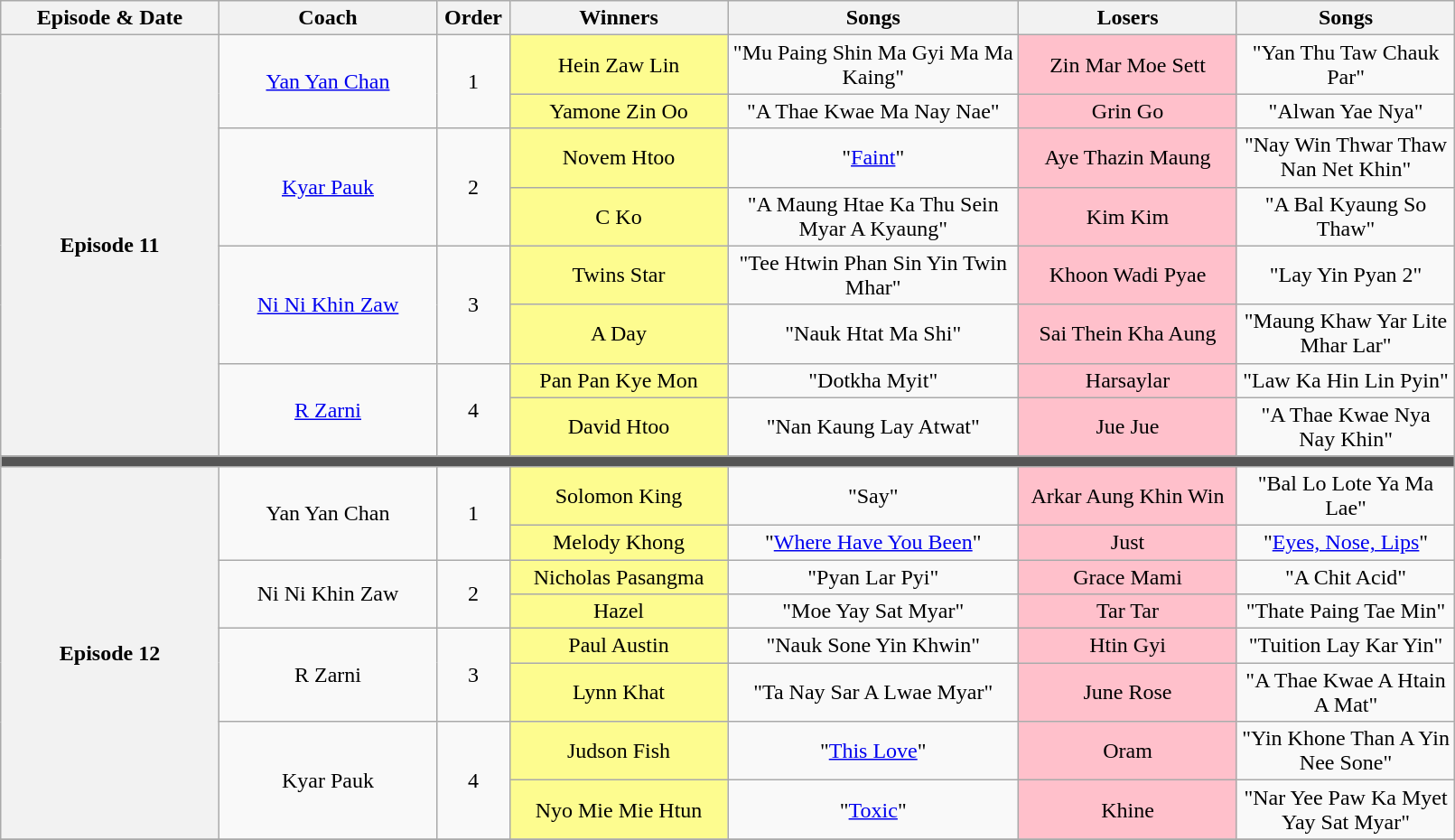<table class="wikitable" style="text-align: center; width:85%;">
<tr>
<th style="width:15%;">Episode & Date</th>
<th style="width:15%;">Coach</th>
<th style="width:5%;">Order</th>
<th style="width:15%;">Winners</th>
<th style="width:20%;">Songs</th>
<th style="width:15%;">Losers</th>
<th style="width:20%;">Songs</th>
</tr>
<tr>
<th rowspan="8">Episode 11<br><small></small></th>
<td rowspan="2"><a href='#'>Yan Yan Chan</a></td>
<td rowspan="2">1</td>
<td style="background:#fdfc8f;">Hein Zaw Lin</td>
<td>"Mu Paing Shin Ma Gyi Ma Ma Kaing"</td>
<td style="background:pink;">Zin Mar Moe Sett</td>
<td>"Yan Thu Taw Chauk Par"</td>
</tr>
<tr>
<td style="background:#fdfc8f;">Yamone Zin Oo</td>
<td>"A Thae Kwae Ma Nay Nae"</td>
<td style="background:pink;">Grin Go</td>
<td>"Alwan Yae Nya"</td>
</tr>
<tr>
<td rowspan="2"><a href='#'>Kyar Pauk</a></td>
<td rowspan="2">2</td>
<td style="background:#fdfc8f;">Novem Htoo</td>
<td>"<a href='#'>Faint</a>"</td>
<td style="background:pink;">Aye Thazin Maung</td>
<td>"Nay Win Thwar Thaw Nan Net Khin"</td>
</tr>
<tr>
<td style="background:#fdfc8f;">C Ko</td>
<td>"A Maung Htae Ka Thu Sein Myar A Kyaung"</td>
<td style="background:pink;">Kim Kim</td>
<td>"A Bal Kyaung So Thaw"</td>
</tr>
<tr>
<td rowspan="2"><a href='#'>Ni Ni Khin Zaw</a></td>
<td rowspan="2">3</td>
<td style="background:#fdfc8f;">Twins Star</td>
<td>"Tee Htwin Phan Sin Yin Twin Mhar"</td>
<td style="background:pink;">Khoon Wadi Pyae</td>
<td>"Lay Yin Pyan 2"</td>
</tr>
<tr>
<td style="background:#fdfc8f;">A Day</td>
<td>"Nauk Htat Ma Shi"</td>
<td style="background:pink;">Sai Thein Kha Aung</td>
<td>"Maung Khaw Yar Lite Mhar Lar"</td>
</tr>
<tr>
<td rowspan="2"><a href='#'>R Zarni</a></td>
<td rowspan="2">4</td>
<td style="background:#fdfc8f;">Pan Pan Kye Mon</td>
<td>"Dotkha Myit"</td>
<td style="background:pink;">Harsaylar</td>
<td>"Law Ka Hin Lin Pyin"</td>
</tr>
<tr>
<td style="background:#fdfc8f;">David Htoo</td>
<td>"Nan Kaung Lay Atwat"</td>
<td style="background:pink;">Jue Jue</td>
<td>"A Thae Kwae Nya Nay Khin"</td>
</tr>
<tr>
<td colspan="10" style="background:#555;"></td>
</tr>
<tr>
<th rowspan="8">Episode 12<br><small></small></th>
<td rowspan="2">Yan Yan Chan</td>
<td rowspan="2">1</td>
<td style="background:#fdfc8f;">Solomon King</td>
<td>"Say"</td>
<td style="background:pink;">Arkar Aung Khin Win</td>
<td>"Bal Lo Lote Ya Ma Lae"</td>
</tr>
<tr>
<td style="background:#fdfc8f;">Melody Khong</td>
<td>"<a href='#'>Where Have You Been</a>"</td>
<td style="background:pink;">Just</td>
<td>"<a href='#'>Eyes, Nose, Lips</a>"</td>
</tr>
<tr>
<td rowspan="2">Ni Ni Khin Zaw</td>
<td rowspan="2">2</td>
<td style="background:#fdfc8f;">Nicholas Pasangma</td>
<td>"Pyan Lar Pyi"</td>
<td style="background:pink;">Grace Mami</td>
<td>"A Chit Acid"</td>
</tr>
<tr>
<td style="background:#fdfc8f;">Hazel</td>
<td>"Moe Yay Sat Myar"</td>
<td style="background:pink;">Tar Tar</td>
<td>"Thate Paing Tae Min"</td>
</tr>
<tr>
<td rowspan="2">R Zarni</td>
<td rowspan="2">3</td>
<td style="background:#fdfc8f;">Paul Austin</td>
<td>"Nauk Sone Yin Khwin"</td>
<td style="background:pink;">Htin Gyi</td>
<td>"Tuition Lay Kar Yin"</td>
</tr>
<tr>
<td style="background:#fdfc8f;">Lynn Khat</td>
<td>"Ta Nay Sar A Lwae Myar"</td>
<td style="background:pink;">June Rose</td>
<td>"A Thae Kwae A Htain A Mat"</td>
</tr>
<tr>
<td rowspan="2">Kyar Pauk</td>
<td rowspan="2">4</td>
<td style="background:#fdfc8f;">Judson Fish</td>
<td>"<a href='#'>This Love</a>"</td>
<td style="background:pink;">Oram</td>
<td>"Yin Khone Than A Yin Nee Sone"</td>
</tr>
<tr>
<td style="background:#fdfc8f;">Nyo Mie Mie Htun</td>
<td>"<a href='#'>Toxic</a>"</td>
<td style="background:pink;">Khine</td>
<td>"Nar Yee Paw Ka Myet Yay Sat Myar"</td>
</tr>
<tr>
</tr>
</table>
